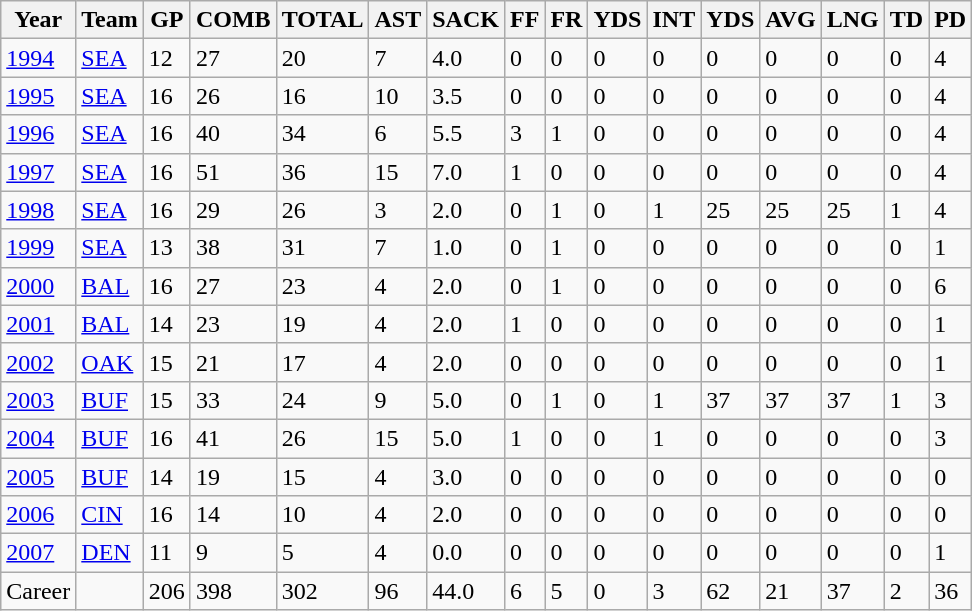<table class="wikitable">
<tr>
<th>Year</th>
<th>Team</th>
<th>GP</th>
<th>COMB</th>
<th>TOTAL</th>
<th>AST</th>
<th>SACK</th>
<th>FF</th>
<th>FR</th>
<th>YDS</th>
<th>INT</th>
<th>YDS</th>
<th>AVG</th>
<th>LNG</th>
<th>TD</th>
<th>PD</th>
</tr>
<tr>
<td><a href='#'>1994</a></td>
<td><a href='#'>SEA</a></td>
<td>12</td>
<td>27</td>
<td>20</td>
<td>7</td>
<td>4.0</td>
<td>0</td>
<td>0</td>
<td>0</td>
<td>0</td>
<td>0</td>
<td>0</td>
<td>0</td>
<td>0</td>
<td>4</td>
</tr>
<tr>
<td><a href='#'>1995</a></td>
<td><a href='#'>SEA</a></td>
<td>16</td>
<td>26</td>
<td>16</td>
<td>10</td>
<td>3.5</td>
<td>0</td>
<td>0</td>
<td>0</td>
<td>0</td>
<td>0</td>
<td>0</td>
<td>0</td>
<td>0</td>
<td>4</td>
</tr>
<tr>
<td><a href='#'>1996</a></td>
<td><a href='#'>SEA</a></td>
<td>16</td>
<td>40</td>
<td>34</td>
<td>6</td>
<td>5.5</td>
<td>3</td>
<td>1</td>
<td>0</td>
<td>0</td>
<td>0</td>
<td>0</td>
<td>0</td>
<td>0</td>
<td>4</td>
</tr>
<tr>
<td><a href='#'>1997</a></td>
<td><a href='#'>SEA</a></td>
<td>16</td>
<td>51</td>
<td>36</td>
<td>15</td>
<td>7.0</td>
<td>1</td>
<td>0</td>
<td>0</td>
<td>0</td>
<td>0</td>
<td>0</td>
<td>0</td>
<td>0</td>
<td>4</td>
</tr>
<tr>
<td><a href='#'>1998</a></td>
<td><a href='#'>SEA</a></td>
<td>16</td>
<td>29</td>
<td>26</td>
<td>3</td>
<td>2.0</td>
<td>0</td>
<td>1</td>
<td>0</td>
<td>1</td>
<td>25</td>
<td>25</td>
<td>25</td>
<td>1</td>
<td>4</td>
</tr>
<tr>
<td><a href='#'>1999</a></td>
<td><a href='#'>SEA</a></td>
<td>13</td>
<td>38</td>
<td>31</td>
<td>7</td>
<td>1.0</td>
<td>0</td>
<td>1</td>
<td>0</td>
<td>0</td>
<td>0</td>
<td>0</td>
<td>0</td>
<td>0</td>
<td>1</td>
</tr>
<tr>
<td><a href='#'>2000</a></td>
<td><a href='#'>BAL</a></td>
<td>16</td>
<td>27</td>
<td>23</td>
<td>4</td>
<td>2.0</td>
<td>0</td>
<td>1</td>
<td>0</td>
<td>0</td>
<td>0</td>
<td>0</td>
<td>0</td>
<td>0</td>
<td>6</td>
</tr>
<tr>
<td><a href='#'>2001</a></td>
<td><a href='#'>BAL</a></td>
<td>14</td>
<td>23</td>
<td>19</td>
<td>4</td>
<td>2.0</td>
<td>1</td>
<td>0</td>
<td>0</td>
<td>0</td>
<td>0</td>
<td>0</td>
<td>0</td>
<td>0</td>
<td>1</td>
</tr>
<tr>
<td><a href='#'>2002</a></td>
<td><a href='#'>OAK</a></td>
<td>15</td>
<td>21</td>
<td>17</td>
<td>4</td>
<td>2.0</td>
<td>0</td>
<td>0</td>
<td>0</td>
<td>0</td>
<td>0</td>
<td>0</td>
<td>0</td>
<td>0</td>
<td>1</td>
</tr>
<tr>
<td><a href='#'>2003</a></td>
<td><a href='#'>BUF</a></td>
<td>15</td>
<td>33</td>
<td>24</td>
<td>9</td>
<td>5.0</td>
<td>0</td>
<td>1</td>
<td>0</td>
<td>1</td>
<td>37</td>
<td>37</td>
<td>37</td>
<td>1</td>
<td>3</td>
</tr>
<tr>
<td><a href='#'>2004</a></td>
<td><a href='#'>BUF</a></td>
<td>16</td>
<td>41</td>
<td>26</td>
<td>15</td>
<td>5.0</td>
<td>1</td>
<td>0</td>
<td>0</td>
<td>1</td>
<td>0</td>
<td>0</td>
<td>0</td>
<td>0</td>
<td>3</td>
</tr>
<tr>
<td><a href='#'>2005</a></td>
<td><a href='#'>BUF</a></td>
<td>14</td>
<td>19</td>
<td>15</td>
<td>4</td>
<td>3.0</td>
<td>0</td>
<td>0</td>
<td>0</td>
<td>0</td>
<td>0</td>
<td>0</td>
<td>0</td>
<td>0</td>
<td>0</td>
</tr>
<tr>
<td><a href='#'>2006</a></td>
<td><a href='#'>CIN</a></td>
<td>16</td>
<td>14</td>
<td>10</td>
<td>4</td>
<td>2.0</td>
<td>0</td>
<td>0</td>
<td>0</td>
<td>0</td>
<td>0</td>
<td>0</td>
<td>0</td>
<td>0</td>
<td>0</td>
</tr>
<tr>
<td><a href='#'>2007</a></td>
<td><a href='#'>DEN</a></td>
<td>11</td>
<td>9</td>
<td>5</td>
<td>4</td>
<td>0.0</td>
<td>0</td>
<td>0</td>
<td>0</td>
<td>0</td>
<td>0</td>
<td>0</td>
<td>0</td>
<td>0</td>
<td>1</td>
</tr>
<tr>
<td>Career</td>
<td></td>
<td>206</td>
<td>398</td>
<td>302</td>
<td>96</td>
<td>44.0</td>
<td>6</td>
<td>5</td>
<td>0</td>
<td>3</td>
<td>62</td>
<td>21</td>
<td>37</td>
<td>2</td>
<td>36</td>
</tr>
</table>
